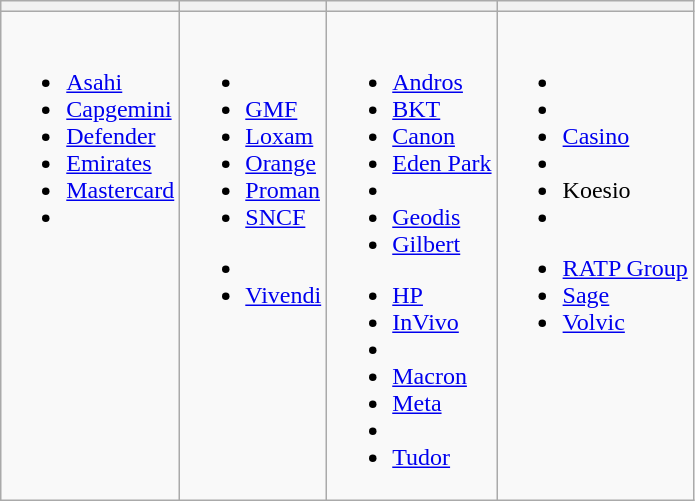<table class="wikitable">
<tr>
<th></th>
<th></th>
<th></th>
<th></th>
</tr>
<tr>
<td style="vertical-align:top"><br><ul><li><a href='#'>Asahi</a></li><li><a href='#'>Capgemini</a></li><li><a href='#'>Defender</a></li><li><a href='#'>Emirates</a></li><li><a href='#'>Mastercard</a></li><li></li></ul></td>
<td style="vertical-align:top;"><br>
<ul><li></li><li><a href='#'>GMF</a></li><li><a href='#'>Loxam</a></li><li><a href='#'>Orange</a></li><li><a href='#'>Proman</a></li><li><a href='#'>SNCF</a></li></ul><ul><li></li><li><a href='#'>Vivendi</a></li></ul></td>
<td style="vertical-align:top;"><br>
<ul><li><a href='#'>Andros</a></li><li><a href='#'>BKT</a></li><li><a href='#'>Canon</a></li><li><a href='#'>Eden Park</a></li><li></li><li><a href='#'>Geodis</a></li><li><a href='#'>Gilbert</a></li></ul><ul><li><a href='#'>HP</a></li><li><a href='#'>InVivo</a></li><li></li><li><a href='#'>Macron</a></li><li><a href='#'>Meta</a></li><li></li><li><a href='#'>Tudor</a></li></ul></td>
<td style="vertical-align:top;"><br>
<ul><li></li><li></li><li><a href='#'>Casino</a></li><li></li><li>Koesio</li><li></li></ul><ul><li><a href='#'>RATP Group</a></li><li><a href='#'>Sage</a></li><li><a href='#'>Volvic</a></li></ul></td>
</tr>
</table>
